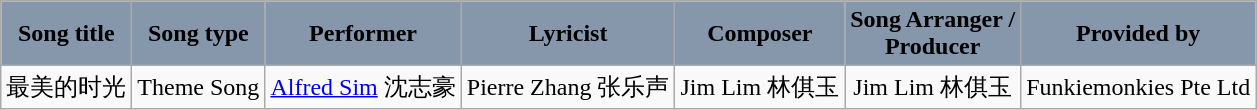<table class="wikitable" align=center>
<tr>
<th style="background:#8697AC">Song title</th>
<th style="background:#8697AC">Song type</th>
<th style="background:#8697AC">Performer</th>
<th style="background:#8697AC">Lyricist</th>
<th style="background:#8697AC">Composer</th>
<th style="background:#8697AC">Song Arranger / <br> Producer</th>
<th style="background:#8697AC">Provided by</th>
</tr>
<tr>
<td align="center">最美的时光</td>
<td align="center">Theme Song</td>
<td align="center"><a href='#'>Alfred Sim</a> 沈志豪</td>
<td align="center">Pierre Zhang 张乐声</td>
<td align="center">Jim Lim 林倛玉</td>
<td align="center">Jim Lim 林倛玉</td>
<td align="center">Funkiemonkies Pte Ltd</td>
</tr>
</table>
